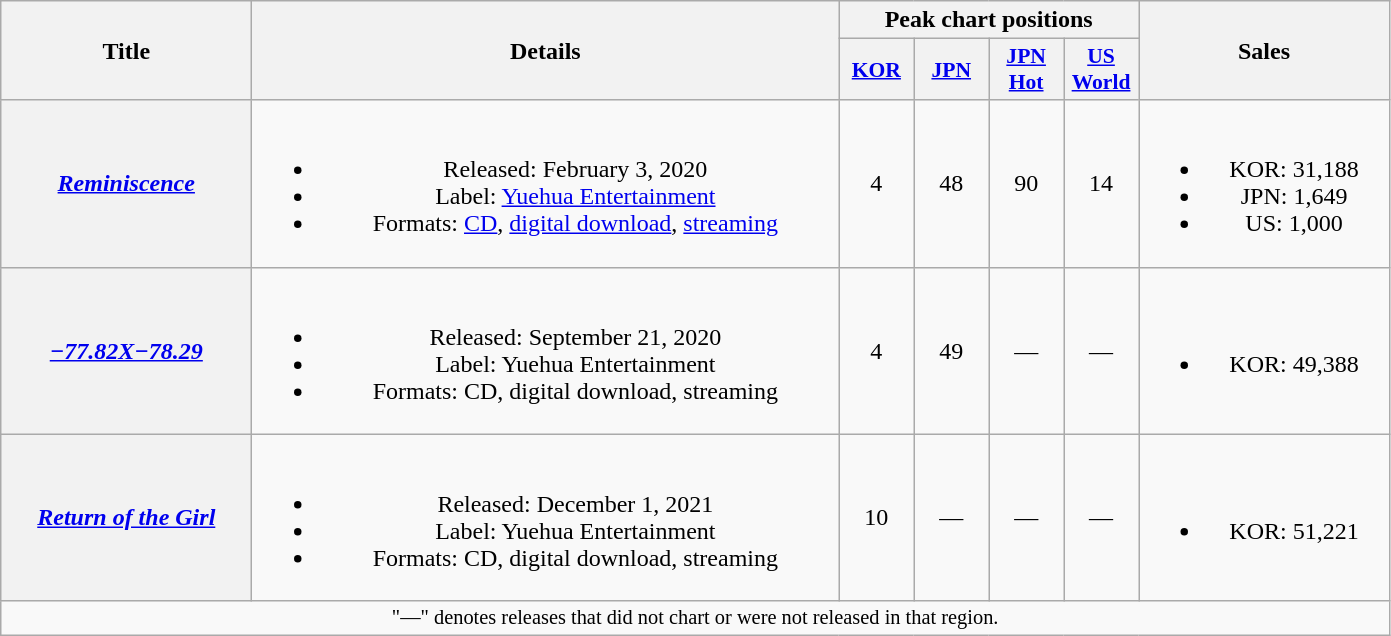<table class="wikitable plainrowheaders" style="text-align:center">
<tr>
<th scope="col" rowspan="2" style="width:10em">Title</th>
<th scope="col" rowspan="2" style="width:24em">Details</th>
<th scope="col" colspan="4" style="width:5em">Peak chart positions</th>
<th scope="col" rowspan="2" style="width:10em">Sales</th>
</tr>
<tr>
<th scope="col" style="font-size:90%; width:3em"><a href='#'>KOR</a><br></th>
<th scope="col" style="font-size:90%; width:3em"><a href='#'>JPN</a><br></th>
<th scope="col" style="font-size:90%; width:3em"><a href='#'>JPN<br>Hot</a><br></th>
<th scope="col" style="font-size:90%; width:3em"><a href='#'>US<br>World</a><br></th>
</tr>
<tr>
<th scope="row"><em><a href='#'>Reminiscence</a></em></th>
<td><br><ul><li>Released: February 3, 2020</li><li>Label: <a href='#'>Yuehua Entertainment</a></li><li>Formats: <a href='#'>CD</a>, <a href='#'>digital download</a>, <a href='#'>streaming</a></li></ul></td>
<td>4</td>
<td>48</td>
<td>90</td>
<td>14</td>
<td><br><ul><li>KOR: 31,188</li><li>JPN: 1,649</li><li>US: 1,000</li></ul></td>
</tr>
<tr>
<th scope="row"><em><a href='#'>−77.82X−78.29</a></em></th>
<td><br><ul><li>Released: September 21, 2020</li><li>Label: Yuehua Entertainment</li><li>Formats: CD, digital download, streaming</li></ul></td>
<td>4</td>
<td>49</td>
<td>—</td>
<td>—</td>
<td><br><ul><li>KOR: 49,388</li></ul></td>
</tr>
<tr>
<th scope="row"><em><a href='#'>Return of the Girl</a></em></th>
<td><br><ul><li>Released: December 1, 2021</li><li>Label: Yuehua Entertainment</li><li>Formats: CD, digital download, streaming</li></ul></td>
<td>10</td>
<td>—</td>
<td>—</td>
<td>—</td>
<td><br><ul><li>KOR: 51,221</li></ul></td>
</tr>
<tr>
<td colspan="7" style="text-align:center; font-size: 85%">"—" denotes releases that did not chart or were not released in that region.</td>
</tr>
</table>
